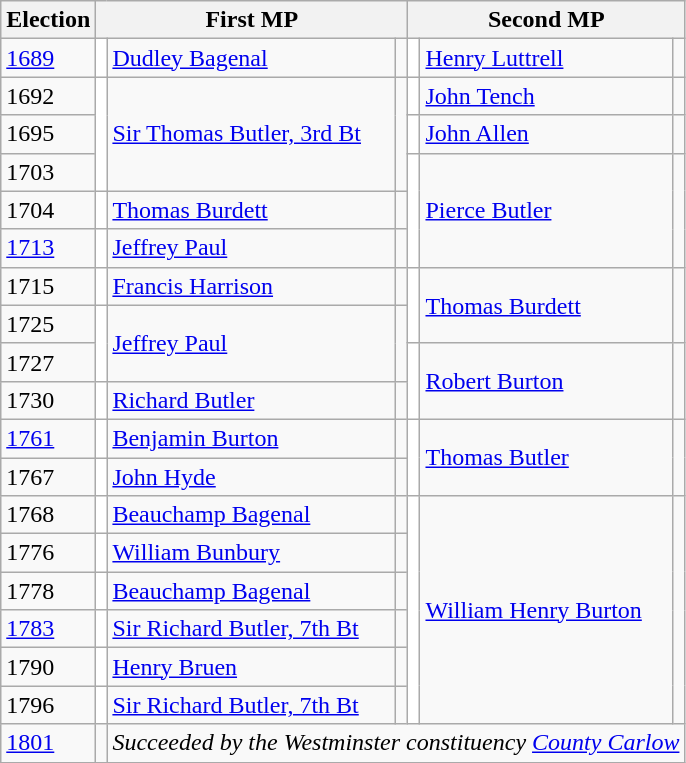<table class="wikitable">
<tr>
<th>Election</th>
<th colspan=3>First MP</th>
<th colspan=3>Second MP</th>
</tr>
<tr>
<td><a href='#'>1689</a></td>
<td style="background-color: white"></td>
<td><a href='#'>Dudley Bagenal</a></td>
<td></td>
<td style="background-color: white"></td>
<td><a href='#'>Henry Luttrell</a></td>
<td></td>
</tr>
<tr>
<td>1692</td>
<td rowspan="3" style="background-color: white"></td>
<td rowspan="3"><a href='#'>Sir Thomas Butler, 3rd Bt</a></td>
<td rowspan="3"></td>
<td style="background-color: white"></td>
<td><a href='#'>John Tench</a></td>
<td></td>
</tr>
<tr>
<td>1695</td>
<td style="background-color: white"></td>
<td><a href='#'>John Allen</a></td>
<td></td>
</tr>
<tr>
<td>1703</td>
<td rowspan="3" style="background-color: white"></td>
<td rowspan="3"><a href='#'>Pierce Butler</a></td>
<td rowspan="3"></td>
</tr>
<tr>
<td>1704</td>
<td style="background-color: white"></td>
<td><a href='#'>Thomas Burdett</a></td>
<td></td>
</tr>
<tr>
<td><a href='#'>1713</a></td>
<td style="background-color: white"></td>
<td><a href='#'>Jeffrey Paul</a></td>
<td></td>
</tr>
<tr>
<td>1715</td>
<td style="background-color: white"></td>
<td><a href='#'>Francis Harrison</a></td>
<td></td>
<td rowspan="2" style="background-color: white"></td>
<td rowspan="2"><a href='#'>Thomas Burdett</a></td>
<td rowspan="2"></td>
</tr>
<tr>
<td>1725</td>
<td rowspan="2" style="background-color: white"></td>
<td rowspan="2"><a href='#'>Jeffrey Paul</a></td>
<td rowspan="2"></td>
</tr>
<tr>
<td>1727</td>
<td rowspan="2" style="background-color: white"></td>
<td rowspan="2"><a href='#'>Robert Burton</a></td>
<td rowspan="2"></td>
</tr>
<tr>
<td>1730</td>
<td style="background-color: white"></td>
<td><a href='#'>Richard Butler</a></td>
<td></td>
</tr>
<tr>
<td><a href='#'>1761</a></td>
<td style="background-color: white"></td>
<td><a href='#'>Benjamin Burton</a></td>
<td></td>
<td rowspan="2" style="background-color: white"></td>
<td rowspan="2"><a href='#'>Thomas Butler</a></td>
<td rowspan="2"></td>
</tr>
<tr>
<td>1767</td>
<td style="background-color: white"></td>
<td><a href='#'>John Hyde</a></td>
<td></td>
</tr>
<tr>
<td>1768</td>
<td style="background-color: white"></td>
<td><a href='#'>Beauchamp Bagenal</a></td>
<td></td>
<td rowspan="6" style="background-color: white"></td>
<td rowspan="6"><a href='#'>William Henry Burton</a></td>
<td rowspan="6"></td>
</tr>
<tr>
<td>1776</td>
<td style="background-color: white"></td>
<td><a href='#'>William Bunbury</a></td>
<td></td>
</tr>
<tr>
<td>1778</td>
<td style="background-color: white"></td>
<td><a href='#'>Beauchamp Bagenal</a></td>
<td></td>
</tr>
<tr>
<td><a href='#'>1783</a></td>
<td style="background-color: white"></td>
<td><a href='#'>Sir Richard Butler, 7th Bt</a></td>
<td></td>
</tr>
<tr>
<td>1790</td>
<td style="background-color: white"></td>
<td><a href='#'>Henry Bruen</a></td>
<td></td>
</tr>
<tr>
<td>1796</td>
<td style="background-color: white"></td>
<td><a href='#'>Sir Richard Butler, 7th Bt</a></td>
<td></td>
</tr>
<tr>
<td><a href='#'>1801</a></td>
<td></td>
<td colspan="5"><em>Succeeded by the Westminster constituency <a href='#'>County Carlow</a></em></td>
</tr>
</table>
